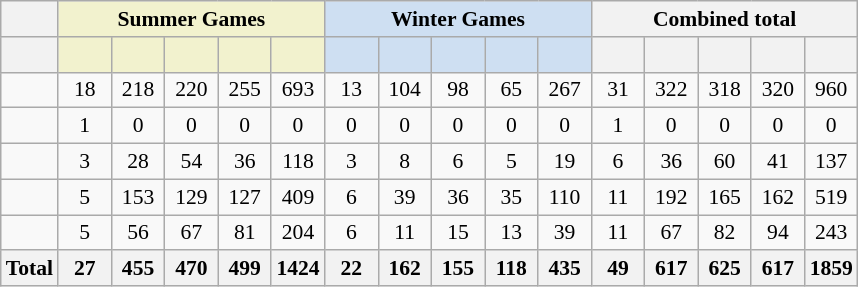<table class="wikitable sortable" style="margin-top:0; text-align:center; font-size:90%;">
<tr>
<th></th>
<th align="center" style="background-color:#f2f2ce;" colspan="5" ;>Summer Games</th>
<th align="center" style="background-color:#cedff2;" colspan="5" ;>Winter Games</th>
<th align="center" colspan="5" ;>Combined total</th>
</tr>
<tr>
<th></th>
<th style="background-color:#f2f2ce; width:2em;"><br></th>
<th style="background-color:#f2f2ce; width:2em;"><br></th>
<th style="background-color:#f2f2ce; width:2em;"><br></th>
<th style="background-color:#f2f2ce; width:2em;"><br></th>
<th style="background-color:#f2f2ce; width:2em;"><br></th>
<th style="background-color:#cedff2; width:2em;"><br></th>
<th style="background-color:#cedff2; width:2em;"><br></th>
<th style="background-color:#cedff2; width:2em;"><br></th>
<th style="background-color:#cedff2; width:2em;"><br></th>
<th style="background-color:#cedff2; width:2em;"><br></th>
<th style="width:2em;"><br></th>
<th style="width:2em;"><br></th>
<th style="width:2em;"><br></th>
<th style="width:2em;"><br></th>
<th style="width:2em;"><br></th>
</tr>
<tr>
<td align=left>  </td>
<td>18</td>
<td>218</td>
<td>220</td>
<td>255</td>
<td>693</td>
<td>13</td>
<td>104</td>
<td>98</td>
<td>65</td>
<td>267</td>
<td>31</td>
<td>322</td>
<td>318</td>
<td>320</td>
<td>960</td>
</tr>
<tr>
<td align=left></td>
<td>1</td>
<td>0</td>
<td>0</td>
<td>0</td>
<td>0</td>
<td>0</td>
<td>0</td>
<td>0</td>
<td>0</td>
<td>0</td>
<td>1</td>
<td>0</td>
<td>0</td>
<td>0</td>
<td>0</td>
</tr>
<tr>
<td align=left></td>
<td>3</td>
<td>28</td>
<td>54</td>
<td>36</td>
<td>118</td>
<td>3</td>
<td>8</td>
<td>6</td>
<td>5</td>
<td>19</td>
<td>6</td>
<td>36</td>
<td>60</td>
<td>41</td>
<td>137</td>
</tr>
<tr>
<td align=left></td>
<td>5</td>
<td>153</td>
<td>129</td>
<td>127</td>
<td>409</td>
<td>6</td>
<td>39</td>
<td>36</td>
<td>35</td>
<td>110</td>
<td>11</td>
<td>192</td>
<td>165</td>
<td>162</td>
<td>519</td>
</tr>
<tr>
<td align=left></td>
<td>5</td>
<td>56</td>
<td>67</td>
<td>81</td>
<td>204</td>
<td>6</td>
<td>11</td>
<td>15</td>
<td>13</td>
<td>39</td>
<td>11</td>
<td>67</td>
<td>82</td>
<td>94</td>
<td>243</td>
</tr>
<tr>
<th style="text-align: center;">Total</th>
<th>27</th>
<th>455</th>
<th>470</th>
<th>499</th>
<th>1424</th>
<th>22</th>
<th>162</th>
<th>155</th>
<th>118</th>
<th>435</th>
<th>49</th>
<th>617</th>
<th>625</th>
<th>617</th>
<th>1859</th>
</tr>
</table>
